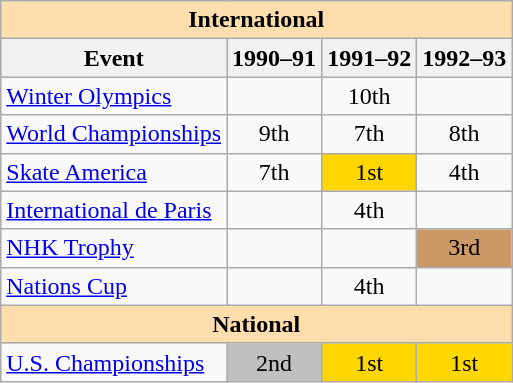<table class="wikitable" style="text-align:center">
<tr>
<th style="background-color: #ffdead; " colspan=4 align=center><strong>International</strong></th>
</tr>
<tr>
<th>Event</th>
<th>1990–91</th>
<th>1991–92</th>
<th>1992–93</th>
</tr>
<tr>
<td align=left><a href='#'>Winter Olympics</a></td>
<td></td>
<td>10th</td>
<td></td>
</tr>
<tr>
<td align=left><a href='#'>World Championships</a></td>
<td>9th</td>
<td>7th</td>
<td>8th</td>
</tr>
<tr>
<td align=left><a href='#'>Skate America</a></td>
<td>7th</td>
<td bgcolor=gold>1st</td>
<td>4th</td>
</tr>
<tr>
<td align=left><a href='#'>International de Paris</a></td>
<td></td>
<td>4th</td>
<td></td>
</tr>
<tr>
<td align=left><a href='#'>NHK Trophy</a></td>
<td></td>
<td></td>
<td bgcolor=cc9966>3rd</td>
</tr>
<tr>
<td align=left><a href='#'>Nations Cup</a></td>
<td></td>
<td>4th</td>
<td></td>
</tr>
<tr>
<th style="background-color: #ffdead; " colspan=4 align=center><strong>National</strong></th>
</tr>
<tr>
<td align=left><a href='#'>U.S. Championships</a></td>
<td bgcolor=silver>2nd</td>
<td bgcolor=gold>1st</td>
<td bgcolor=gold>1st</td>
</tr>
</table>
